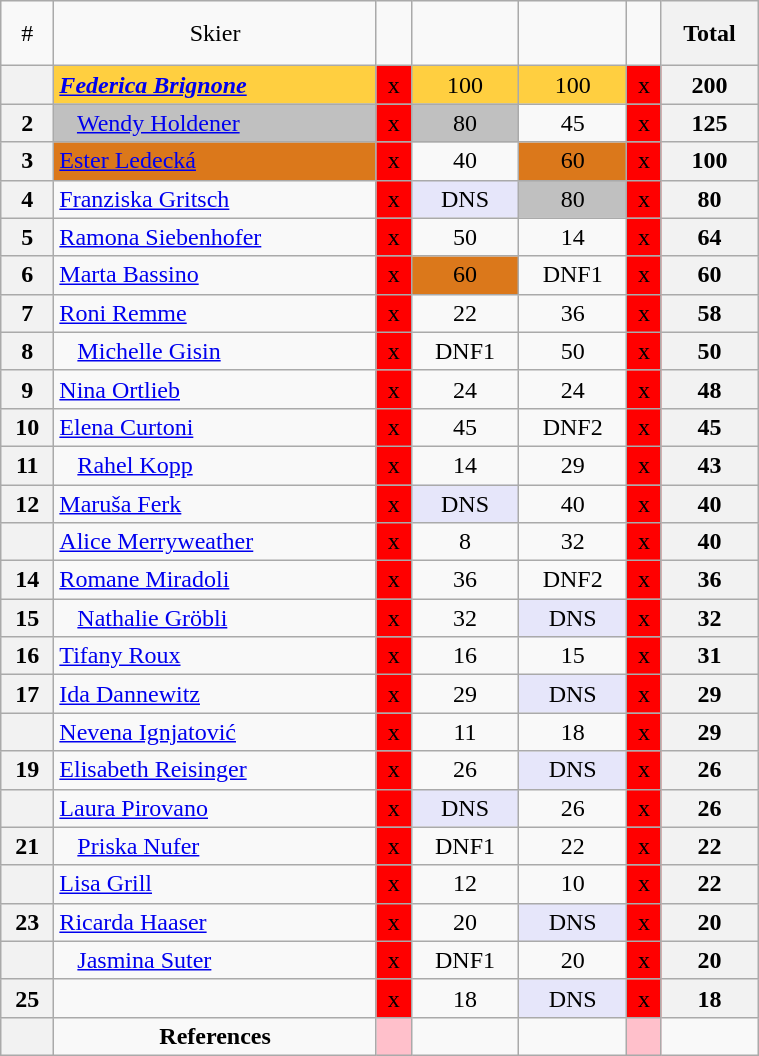<table class="wikitable" width=40% style="font-size:100%; text-align:center;">
<tr>
<td>#</td>
<td>Skier</td>
<td><br> </td>
<td><br> </td>
<td><br>   </td>
<td><br> </td>
<th>Total</th>
</tr>
<tr>
<th></th>
<td align=left bgcolor=ffcf40> <strong><em><a href='#'>Federica Brignone</a></em></strong></td>
<td bgcolor=red>x</td>
<td bgcolor=ffcf40>100</td>
<td bgcolor=ffcf40>100</td>
<td bgcolor=red>x</td>
<th>200</th>
</tr>
<tr>
<th>2</th>
<td align=left bgcolor=c0c0c0>   <a href='#'>Wendy Holdener</a></td>
<td bgcolor=red>x</td>
<td bgcolor=c0c0c0>80</td>
<td>45</td>
<td bgcolor=red>x</td>
<th>125</th>
</tr>
<tr>
<th>3</th>
<td align=left bgcolor=db781b> <a href='#'>Ester Ledecká</a></td>
<td bgcolor=red>x</td>
<td>40</td>
<td bgcolor=db781b>60</td>
<td bgcolor=red>x</td>
<th>100</th>
</tr>
<tr>
<th>4</th>
<td align=left> <a href='#'>Franziska Gritsch</a></td>
<td bgcolor=red>x</td>
<td bgcolor=lavender>DNS</td>
<td bgcolor=c0c0c0>80</td>
<td bgcolor=red>x</td>
<th>80</th>
</tr>
<tr>
<th>5</th>
<td align=left> <a href='#'>Ramona Siebenhofer</a></td>
<td bgcolor=red>x</td>
<td>50</td>
<td>14</td>
<td bgcolor=red>x</td>
<th>64</th>
</tr>
<tr>
<th>6</th>
<td align=left> <a href='#'>Marta Bassino</a></td>
<td bgcolor=red>x</td>
<td bgcolor=db781b>60</td>
<td>DNF1</td>
<td bgcolor=red>x</td>
<th>60</th>
</tr>
<tr>
<th>7</th>
<td align=left> <a href='#'>Roni Remme</a></td>
<td bgcolor=red>x</td>
<td>22</td>
<td>36</td>
<td bgcolor=red>x</td>
<th>58</th>
</tr>
<tr>
<th>8</th>
<td align=left>   <a href='#'>Michelle Gisin</a></td>
<td bgcolor=red>x</td>
<td>DNF1</td>
<td>50</td>
<td bgcolor=red>x</td>
<th>50</th>
</tr>
<tr>
<th>9</th>
<td align=left> <a href='#'>Nina Ortlieb</a></td>
<td bgcolor=red>x</td>
<td>24</td>
<td>24</td>
<td bgcolor=red>x</td>
<th>48</th>
</tr>
<tr>
<th>10</th>
<td align=left> <a href='#'>Elena Curtoni</a></td>
<td bgcolor=red>x</td>
<td>45</td>
<td>DNF2</td>
<td bgcolor=red>x</td>
<th>45</th>
</tr>
<tr>
<th>11</th>
<td align=left>   <a href='#'>Rahel Kopp</a></td>
<td bgcolor=red>x</td>
<td>14</td>
<td>29</td>
<td bgcolor=red>x</td>
<th>43</th>
</tr>
<tr>
<th>12</th>
<td align=left> <a href='#'>Maruša Ferk</a></td>
<td bgcolor=red>x</td>
<td bgcolor=lavender>DNS</td>
<td>40</td>
<td bgcolor=red>x</td>
<th>40</th>
</tr>
<tr>
<th></th>
<td align=left> <a href='#'>Alice Merryweather</a></td>
<td bgcolor=red>x</td>
<td>8</td>
<td>32</td>
<td bgcolor=red>x</td>
<th>40</th>
</tr>
<tr>
<th>14</th>
<td align=left> <a href='#'>Romane Miradoli</a></td>
<td bgcolor=red>x</td>
<td>36</td>
<td>DNF2</td>
<td bgcolor=red>x</td>
<th>36</th>
</tr>
<tr>
<th>15</th>
<td align=left>   <a href='#'>Nathalie Gröbli</a></td>
<td bgcolor=red>x</td>
<td>32</td>
<td bgcolor=lavender>DNS</td>
<td bgcolor=red>x</td>
<th>32</th>
</tr>
<tr>
<th>16</th>
<td align=left> <a href='#'>Tifany Roux</a></td>
<td bgcolor=red>x</td>
<td>16</td>
<td>15</td>
<td bgcolor=red>x</td>
<th>31</th>
</tr>
<tr>
<th>17</th>
<td align=left> <a href='#'>Ida Dannewitz</a></td>
<td bgcolor=red>x</td>
<td>29</td>
<td bgcolor=lavender>DNS</td>
<td bgcolor=red>x</td>
<th>29</th>
</tr>
<tr>
<th></th>
<td align=left> <a href='#'>Nevena Ignjatović</a></td>
<td bgcolor=red>x</td>
<td>11</td>
<td>18</td>
<td bgcolor=red>x</td>
<th>29</th>
</tr>
<tr>
<th>19</th>
<td align=left> <a href='#'>Elisabeth Reisinger</a></td>
<td bgcolor=red>x</td>
<td>26</td>
<td bgcolor=lavender>DNS</td>
<td bgcolor=red>x</td>
<th>26</th>
</tr>
<tr>
<th></th>
<td align=left> <a href='#'>Laura Pirovano</a></td>
<td bgcolor=red>x</td>
<td bgcolor=lavender>DNS</td>
<td>26</td>
<td bgcolor=red>x</td>
<th>26</th>
</tr>
<tr>
<th>21</th>
<td align=left>   <a href='#'>Priska Nufer</a></td>
<td bgcolor=red>x</td>
<td>DNF1</td>
<td>22</td>
<td bgcolor=red>x</td>
<th>22</th>
</tr>
<tr>
<th></th>
<td align=left> <a href='#'>Lisa Grill</a></td>
<td bgcolor=red>x</td>
<td>12</td>
<td>10</td>
<td bgcolor=red>x</td>
<th>22</th>
</tr>
<tr>
<th>23</th>
<td align=left> <a href='#'>Ricarda Haaser</a></td>
<td bgcolor=red>x</td>
<td>20</td>
<td bgcolor=lavender>DNS</td>
<td bgcolor=red>x</td>
<th>20</th>
</tr>
<tr>
<th></th>
<td align=left>   <a href='#'>Jasmina Suter</a></td>
<td bgcolor=red>x</td>
<td>DNF1</td>
<td>20</td>
<td bgcolor=red>x</td>
<th>20</th>
</tr>
<tr>
<th>25</th>
<td align=left></td>
<td bgcolor=red>x</td>
<td>18</td>
<td bgcolor=lavender>DNS</td>
<td bgcolor=red>x</td>
<th>18</th>
</tr>
<tr>
<th></th>
<td align=center><strong>References</strong></td>
<td bgcolor=pink></td>
<td></td>
<td></td>
<td bgcolor=pink></td>
</tr>
</table>
